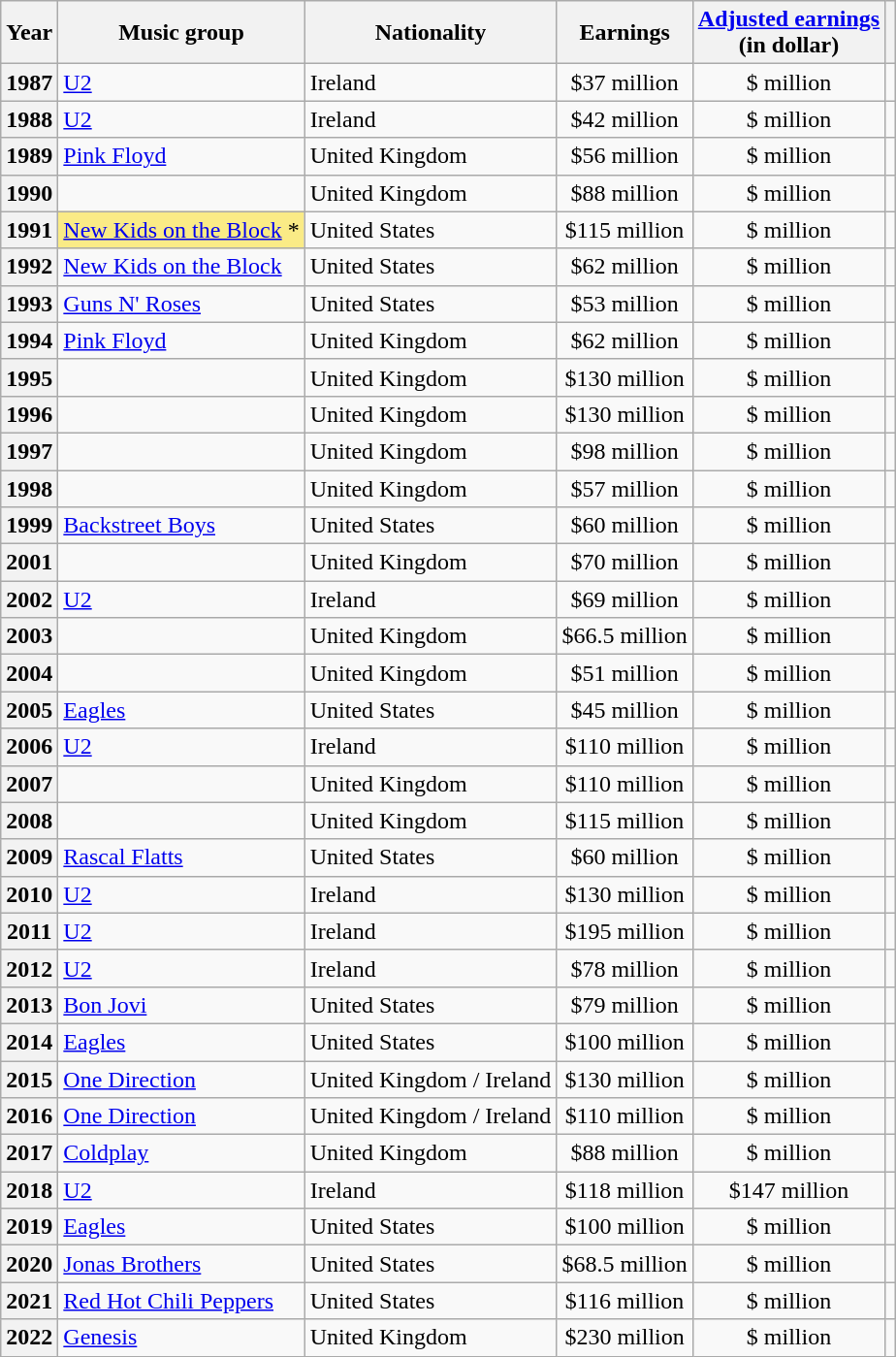<table class="wikitable sortable plainrowheaders" style="text-align:center">
<tr>
<th>Year</th>
<th>Music group</th>
<th>Nationality</th>
<th>Earnings</th>
<th><a href='#'>Adjusted earnings</a><br>(in  dollar)</th>
<th class="unsortable"></th>
</tr>
<tr>
<th scope="row">1987</th>
<td align=left><a href='#'>U2</a></td>
<td align=left>Ireland</td>
<td>$37 million</td>
<td>$ million</td>
<td></td>
</tr>
<tr>
<th scope="row">1988</th>
<td align=left><a href='#'>U2</a></td>
<td align=left>Ireland</td>
<td>$42 million</td>
<td>$ million</td>
<td></td>
</tr>
<tr>
<th scope="row">1989</th>
<td align=left><a href='#'>Pink Floyd</a></td>
<td align=left>United Kingdom</td>
<td>$56 million</td>
<td>$ million</td>
<td></td>
</tr>
<tr>
<th scope="row">1990</th>
<td align=left></td>
<td align=left>United Kingdom</td>
<td>$88 million</td>
<td>$ million</td>
<td></td>
</tr>
<tr>
<th scope="row">1991</th>
<td style="background:#FAEB86;" align=left><a href='#'>New Kids on the Block</a> *</td>
<td align=left>United States</td>
<td>$115 million</td>
<td>$ million</td>
<td></td>
</tr>
<tr>
<th scope="row">1992</th>
<td align=left><a href='#'>New Kids on the Block</a></td>
<td align=left>United States</td>
<td>$62 million</td>
<td>$ million</td>
<td></td>
</tr>
<tr>
<th scope="row">1993</th>
<td align=left><a href='#'>Guns N' Roses</a></td>
<td align=left>United States</td>
<td>$53 million</td>
<td>$ million</td>
<td></td>
</tr>
<tr>
<th scope="row">1994</th>
<td align=left><a href='#'>Pink Floyd</a></td>
<td align=left>United Kingdom</td>
<td>$62 million</td>
<td>$ million</td>
<td></td>
</tr>
<tr>
<th scope="row">1995</th>
<td align=left></td>
<td align=left>United Kingdom</td>
<td>$130 million</td>
<td>$ million</td>
<td></td>
</tr>
<tr>
<th scope="row">1996</th>
<td align=left></td>
<td align=left>United Kingdom</td>
<td>$130 million</td>
<td>$ million</td>
<td></td>
</tr>
<tr>
<th scope="row">1997</th>
<td align=left></td>
<td align=left>United Kingdom</td>
<td>$98 million</td>
<td>$ million</td>
<td></td>
</tr>
<tr>
<th scope="row">1998</th>
<td align=left></td>
<td align=left>United Kingdom</td>
<td>$57 million</td>
<td>$ million</td>
<td></td>
</tr>
<tr>
<th scope="row">1999</th>
<td align=left><a href='#'>Backstreet Boys</a></td>
<td align=left>United States</td>
<td>$60 million</td>
<td>$ million</td>
<td></td>
</tr>
<tr>
<th scope="row">2001</th>
<td align=left></td>
<td align=left>United Kingdom</td>
<td>$70 million</td>
<td>$ million</td>
<td></td>
</tr>
<tr>
<th scope="row">2002</th>
<td align=left><a href='#'>U2</a></td>
<td align=left>Ireland</td>
<td>$69 million</td>
<td>$ million</td>
<td></td>
</tr>
<tr>
<th scope="row">2003</th>
<td align=left></td>
<td align=left>United Kingdom</td>
<td>$66.5 million</td>
<td>$ million</td>
<td></td>
</tr>
<tr>
<th scope="row">2004</th>
<td align=left></td>
<td align=left>United Kingdom</td>
<td>$51 million</td>
<td>$ million</td>
<td></td>
</tr>
<tr>
<th scope="row">2005</th>
<td align=left><a href='#'>Eagles</a></td>
<td align=left>United States</td>
<td>$45 million</td>
<td>$ million</td>
<td></td>
</tr>
<tr>
<th scope="row">2006</th>
<td align=left><a href='#'>U2</a></td>
<td align=left>Ireland</td>
<td>$110 million</td>
<td>$ million</td>
<td></td>
</tr>
<tr>
<th scope="row">2007</th>
<td align=left></td>
<td align=left>United Kingdom</td>
<td>$110 million</td>
<td>$ million</td>
<td></td>
</tr>
<tr>
<th scope="row">2008</th>
<td align=left></td>
<td align=left>United Kingdom</td>
<td>$115 million</td>
<td>$ million</td>
<td></td>
</tr>
<tr>
<th scope="row">2009</th>
<td align=left><a href='#'>Rascal Flatts</a></td>
<td align=left>United States</td>
<td>$60 million</td>
<td>$ million</td>
<td></td>
</tr>
<tr>
<th scope="row">2010</th>
<td align=left><a href='#'>U2</a></td>
<td align=left>Ireland</td>
<td>$130 million</td>
<td>$ million</td>
<td></td>
</tr>
<tr>
<th scope="row">2011</th>
<td align=left><a href='#'>U2</a></td>
<td align=left>Ireland</td>
<td>$195 million</td>
<td>$ million</td>
<td></td>
</tr>
<tr>
<th scope="row">2012</th>
<td align=left><a href='#'>U2</a></td>
<td align=left>Ireland</td>
<td>$78 million</td>
<td>$ million</td>
<td></td>
</tr>
<tr>
<th scope="row">2013</th>
<td align=left><a href='#'>Bon Jovi</a></td>
<td align=left>United States</td>
<td>$79 million</td>
<td>$ million</td>
<td></td>
</tr>
<tr>
<th scope="row">2014</th>
<td align=left><a href='#'>Eagles</a></td>
<td align=left>United States</td>
<td>$100 million</td>
<td>$ million</td>
<td></td>
</tr>
<tr>
<th scope="row">2015</th>
<td align=left><a href='#'>One Direction</a></td>
<td align=left>United Kingdom / Ireland</td>
<td>$130 million</td>
<td>$ million</td>
<td></td>
</tr>
<tr>
<th scope="row">2016</th>
<td align=left><a href='#'>One Direction</a></td>
<td align=left>United Kingdom / Ireland</td>
<td>$110 million</td>
<td>$ million</td>
<td></td>
</tr>
<tr>
<th scope="row">2017</th>
<td align=left><a href='#'>Coldplay</a></td>
<td align=left>United Kingdom</td>
<td>$88 million</td>
<td>$ million</td>
<td></td>
</tr>
<tr>
<th scope="row">2018</th>
<td align=left><a href='#'>U2</a></td>
<td align=left>Ireland</td>
<td>$118 million</td>
<td>$147 million</td>
<td></td>
</tr>
<tr>
<th scope="row">2019</th>
<td align=left><a href='#'>Eagles</a></td>
<td align=left>United States</td>
<td>$100 million</td>
<td>$ million</td>
<td></td>
</tr>
<tr>
<th scope="row">2020</th>
<td align=left><a href='#'>Jonas Brothers</a></td>
<td align=left>United States</td>
<td>$68.5 million</td>
<td>$ million</td>
<td></td>
</tr>
<tr>
<th scope="row">2021</th>
<td align=left><a href='#'>Red Hot Chili Peppers</a></td>
<td align=left>United States</td>
<td>$116 million</td>
<td>$ million</td>
<td></td>
</tr>
<tr>
<th scope="row">2022</th>
<td align=left><a href='#'>Genesis</a></td>
<td align=left>United Kingdom</td>
<td>$230 million</td>
<td>$ million</td>
<td></td>
</tr>
</table>
